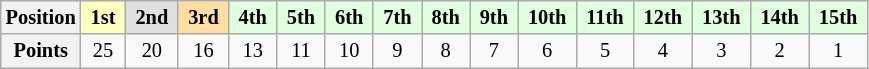<table class="wikitable" style="font-size: 85%; text-align:center">
<tr>
<th>Position</th>
<td style="background:#ffffbf;"> <strong>1st</strong> </td>
<td style="background:#dfdfdf;"> <strong>2nd</strong> </td>
<td style="background:#ffdf9f;"> <strong>3rd</strong> </td>
<td style="background:#dfffdf;"> <strong>4th</strong> </td>
<td style="background:#dfffdf;"> <strong>5th</strong> </td>
<td style="background:#dfffdf;"> <strong>6th</strong> </td>
<td style="background:#dfffdf;"> <strong>7th</strong> </td>
<td style="background:#dfffdf;"> <strong>8th</strong> </td>
<td style="background:#dfffdf;"> <strong>9th</strong> </td>
<td style="background:#dfffdf;"> <strong>10th</strong> </td>
<td style="background:#dfffdf;"> <strong>11th</strong> </td>
<td style="background:#dfffdf;"> <strong>12th</strong> </td>
<td style="background:#dfffdf;"> <strong>13th</strong> </td>
<td style="background:#dfffdf;"> <strong>14th</strong> </td>
<td style="background:#dfffdf;"> <strong>15th</strong> </td>
</tr>
<tr>
<th>Points</th>
<td>25</td>
<td>20</td>
<td>16</td>
<td>13</td>
<td>11</td>
<td>10</td>
<td>9</td>
<td>8</td>
<td>7</td>
<td>6</td>
<td>5</td>
<td>4</td>
<td>3</td>
<td>2</td>
<td>1</td>
</tr>
</table>
